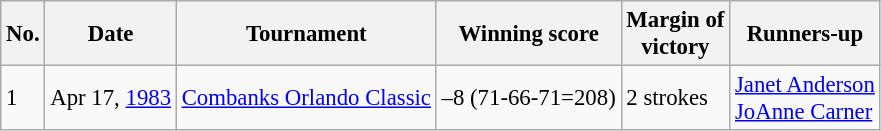<table class="wikitable" style="font-size:95%;">
<tr>
<th>No.</th>
<th>Date</th>
<th>Tournament</th>
<th>Winning score</th>
<th>Margin of<br>victory</th>
<th>Runners-up</th>
</tr>
<tr>
<td>1</td>
<td>Apr 17, <a href='#'>1983</a></td>
<td><a href='#'>Combanks Orlando Classic</a></td>
<td>–8 (71-66-71=208)</td>
<td>2 strokes</td>
<td> <a href='#'>Janet Anderson</a><br> <a href='#'>JoAnne Carner</a></td>
</tr>
</table>
